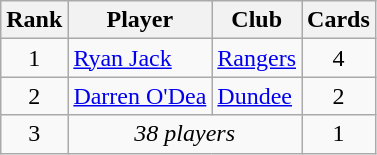<table class="wikitable" style="text-align:center">
<tr>
<th>Rank</th>
<th>Player</th>
<th>Club</th>
<th>Cards</th>
</tr>
<tr>
<td>1</td>
<td align="left"> <a href='#'>Ryan Jack</a></td>
<td align="left"><a href='#'>Rangers</a></td>
<td>4</td>
</tr>
<tr>
<td>2</td>
<td align="left"> <a href='#'>Darren O'Dea</a></td>
<td align="left"><a href='#'>Dundee</a></td>
<td>2</td>
</tr>
<tr>
<td>3</td>
<td colspan="2"><em>38 players</em></td>
<td>1</td>
</tr>
</table>
